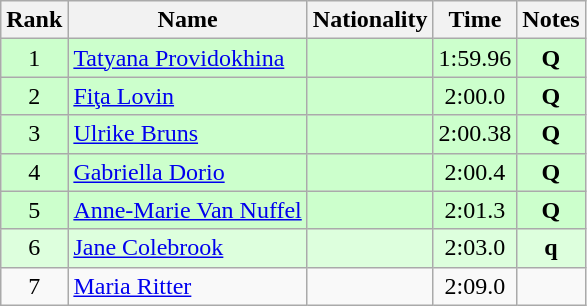<table class="wikitable sortable" style="text-align:center">
<tr>
<th>Rank</th>
<th>Name</th>
<th>Nationality</th>
<th>Time</th>
<th>Notes</th>
</tr>
<tr bgcolor=ccffcc>
<td>1</td>
<td align=left><a href='#'>Tatyana Providokhina</a></td>
<td align=left></td>
<td>1:59.96</td>
<td><strong>Q</strong></td>
</tr>
<tr bgcolor=ccffcc>
<td>2</td>
<td align=left><a href='#'>Fiţa Lovin</a></td>
<td align=left></td>
<td>2:00.0</td>
<td><strong>Q</strong></td>
</tr>
<tr bgcolor=ccffcc>
<td>3</td>
<td align=left><a href='#'>Ulrike Bruns</a></td>
<td align=left></td>
<td>2:00.38</td>
<td><strong>Q</strong></td>
</tr>
<tr bgcolor=ccffcc>
<td>4</td>
<td align=left><a href='#'>Gabriella Dorio</a></td>
<td align=left></td>
<td>2:00.4</td>
<td><strong>Q</strong></td>
</tr>
<tr bgcolor=ccffcc>
<td>5</td>
<td align=left><a href='#'>Anne-Marie Van Nuffel</a></td>
<td align=left></td>
<td>2:01.3</td>
<td><strong>Q</strong></td>
</tr>
<tr bgcolor=ddffdd>
<td>6</td>
<td align=left><a href='#'>Jane Colebrook</a></td>
<td align=left></td>
<td>2:03.0</td>
<td><strong>q</strong></td>
</tr>
<tr>
<td>7</td>
<td align=left><a href='#'>Maria Ritter</a></td>
<td align=left></td>
<td>2:09.0</td>
<td></td>
</tr>
</table>
